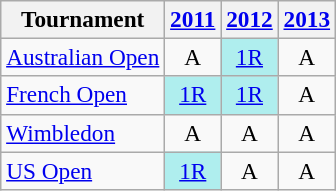<table class="wikitable" style="text-align:center;font-size:97%">
<tr>
<th>Tournament</th>
<th><a href='#'>2011</a></th>
<th><a href='#'>2012</a></th>
<th><a href='#'>2013</a></th>
</tr>
<tr>
<td align="left"><a href='#'>Australian Open</a></td>
<td>A</td>
<td bgcolor="afeeee"><a href='#'>1R</a></td>
<td>A</td>
</tr>
<tr>
<td align="left"><a href='#'>French Open</a></td>
<td bgcolor="afeeee"><a href='#'>1R</a></td>
<td bgcolor="afeeee"><a href='#'>1R</a></td>
<td>A</td>
</tr>
<tr>
<td align="left"><a href='#'>Wimbledon</a></td>
<td>A</td>
<td>A</td>
<td>A</td>
</tr>
<tr>
<td align="left"><a href='#'>US Open</a></td>
<td bgcolor="afeeee"><a href='#'>1R</a></td>
<td>A</td>
<td>A</td>
</tr>
</table>
